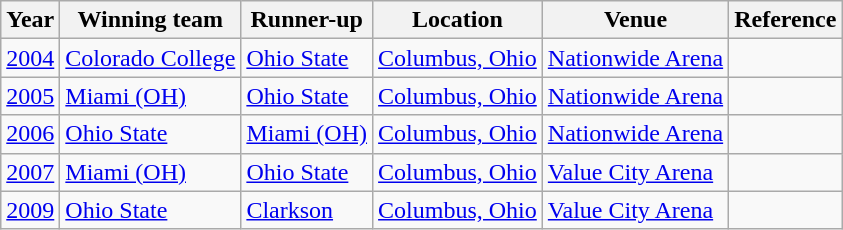<table class="wikitable sortable">
<tr>
<th>Year</th>
<th>Winning team</th>
<th>Runner-up</th>
<th>Location</th>
<th>Venue</th>
<th class=unsortable>Reference</th>
</tr>
<tr>
<td><a href='#'>2004</a></td>
<td><a href='#'>Colorado College</a></td>
<td><a href='#'>Ohio State</a></td>
<td><a href='#'>Columbus, Ohio</a></td>
<td><a href='#'>Nationwide Arena</a></td>
<td align=center></td>
</tr>
<tr>
<td><a href='#'>2005</a></td>
<td><a href='#'>Miami (OH)</a></td>
<td><a href='#'>Ohio State</a></td>
<td><a href='#'>Columbus, Ohio</a></td>
<td><a href='#'>Nationwide Arena</a></td>
<td align=center></td>
</tr>
<tr>
<td><a href='#'>2006</a></td>
<td><a href='#'>Ohio State</a></td>
<td><a href='#'>Miami (OH)</a></td>
<td><a href='#'>Columbus, Ohio</a></td>
<td><a href='#'>Nationwide Arena</a></td>
<td align=center></td>
</tr>
<tr>
<td><a href='#'>2007</a></td>
<td><a href='#'>Miami (OH)</a></td>
<td><a href='#'>Ohio State</a></td>
<td><a href='#'>Columbus, Ohio</a></td>
<td><a href='#'>Value City Arena</a></td>
<td align=center></td>
</tr>
<tr>
<td><a href='#'>2009</a></td>
<td><a href='#'>Ohio State</a></td>
<td><a href='#'>Clarkson</a></td>
<td><a href='#'>Columbus, Ohio</a></td>
<td><a href='#'>Value City Arena</a></td>
<td align=center></td>
</tr>
</table>
